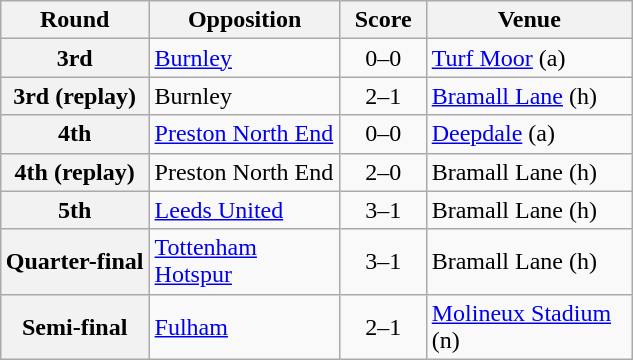<table class="wikitable plainrowheaders" style="text-align:center;margin-left:1em;float:right">
<tr>
<th scope=col>Round</th>
<th scope="col" style="width:120px;">Opposition</th>
<th scope="col" style="width:50px;">Score</th>
<th scope="col" style="width:130px;">Venue</th>
</tr>
<tr>
<th scope=row style="text-align:center">3rd</th>
<td align="left"><a href='#'>Burnley</a></td>
<td>0–0</td>
<td align="left"><a href='#'>Turf Moor</a> (a)</td>
</tr>
<tr>
<th scope=row style="text-align:center">3rd (replay)</th>
<td align="left">Burnley</td>
<td>2–1</td>
<td align="left"><a href='#'>Bramall Lane</a> (h)</td>
</tr>
<tr>
<th scope=row style="text-align:center">4th</th>
<td align="left"><a href='#'>Preston North End</a></td>
<td>0–0</td>
<td align="left"><a href='#'>Deepdale</a> (a)</td>
</tr>
<tr>
<th scope=row style="text-align:center">4th (replay)</th>
<td align="left">Preston North End</td>
<td>2–0</td>
<td align="left">Bramall Lane (h)</td>
</tr>
<tr>
<th scope=row style="text-align:center">5th</th>
<td align="left"><a href='#'>Leeds United</a></td>
<td>3–1</td>
<td align="left">Bramall Lane (h)</td>
</tr>
<tr>
<th scope=row style="text-align:center">Quarter-final</th>
<td align="left"><a href='#'>Tottenham Hotspur</a></td>
<td>3–1</td>
<td align="left">Bramall Lane (h)</td>
</tr>
<tr>
<th scope=row style="text-align:center">Semi-final</th>
<td align="left"><a href='#'>Fulham</a></td>
<td>2–1</td>
<td align="left"><a href='#'>Molineux Stadium</a> (n)</td>
</tr>
</table>
